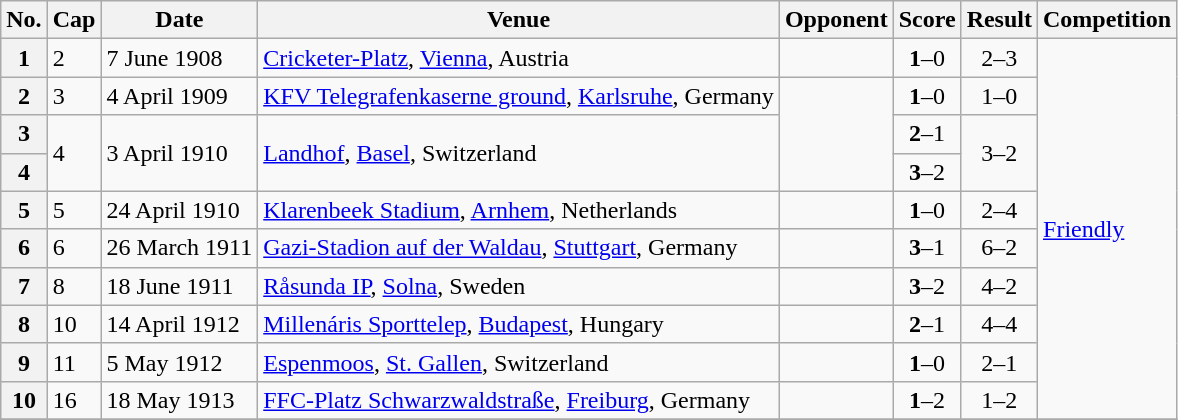<table class="wikitable sortable plainrowheaders">
<tr>
<th scope=col>No.</th>
<th scope=col>Cap</th>
<th scope=col>Date</th>
<th scope=col>Venue</th>
<th scope=col>Opponent</th>
<th scope=col>Score</th>
<th scope=col>Result</th>
<th scope=col>Competition</th>
</tr>
<tr>
<th scope=row style=text-align:center>1</th>
<td>2</td>
<td>7 June 1908</td>
<td><a href='#'>Cricketer-Platz</a>, <a href='#'>Vienna</a>, Austria</td>
<td></td>
<td align=center><strong>1</strong>–0</td>
<td align=center>2–3</td>
<td rowspan=10><a href='#'>Friendly</a></td>
</tr>
<tr>
<th scope=row style=text-align:center>2</th>
<td>3</td>
<td>4 April 1909</td>
<td><a href='#'>KFV Telegrafenkaserne ground</a>, <a href='#'>Karlsruhe</a>, Germany</td>
<td rowspan=3></td>
<td align=center><strong>1</strong>–0</td>
<td align=center>1–0</td>
</tr>
<tr>
<th scope=row style=text-align:center>3</th>
<td rowspan=2>4</td>
<td rowspan=2>3 April 1910</td>
<td rowspan=2><a href='#'>Landhof</a>, <a href='#'>Basel</a>, Switzerland</td>
<td align=center><strong>2</strong>–1</td>
<td rowspan=2 align=center>3–2</td>
</tr>
<tr>
<th scope=row style=text-align:center>4</th>
<td align=center><strong>3</strong>–2</td>
</tr>
<tr>
<th scope=row style=text-align:center>5</th>
<td>5</td>
<td>24 April 1910</td>
<td><a href='#'>Klarenbeek Stadium</a>, <a href='#'>Arnhem</a>, Netherlands</td>
<td></td>
<td align=center><strong>1</strong>–0</td>
<td align=center>2–4</td>
</tr>
<tr>
<th scope=row style=text-align:center>6</th>
<td>6</td>
<td>26 March 1911</td>
<td><a href='#'>Gazi-Stadion auf der Waldau</a>, <a href='#'>Stuttgart</a>, Germany</td>
<td></td>
<td align=center><strong>3</strong>–1</td>
<td align=center>6–2</td>
</tr>
<tr>
<th scope=row style=text-align:center>7</th>
<td>8</td>
<td>18 June 1911</td>
<td><a href='#'>Råsunda IP</a>, <a href='#'>Solna</a>, Sweden</td>
<td></td>
<td align=center><strong>3</strong>–2</td>
<td align=center>4–2</td>
</tr>
<tr>
<th scope=row style=text-align:center>8</th>
<td>10</td>
<td>14 April 1912</td>
<td><a href='#'>Millenáris Sporttelep</a>, <a href='#'>Budapest</a>, Hungary</td>
<td></td>
<td align=center><strong>2</strong>–1</td>
<td align=center>4–4</td>
</tr>
<tr>
<th scope=row style=text-align:center>9</th>
<td>11</td>
<td>5 May 1912</td>
<td><a href='#'>Espenmoos</a>, <a href='#'>St. Gallen</a>, Switzerland</td>
<td></td>
<td align=center><strong>1</strong>–0</td>
<td align=center>2–1</td>
</tr>
<tr>
<th scope=row style=text-align:center>10</th>
<td>16</td>
<td>18 May 1913</td>
<td><a href='#'>FFC-Platz Schwarzwaldstraße</a>, <a href='#'>Freiburg</a>, Germany</td>
<td></td>
<td align=center><strong>1</strong>–2</td>
<td align=center>1–2</td>
</tr>
<tr>
</tr>
</table>
